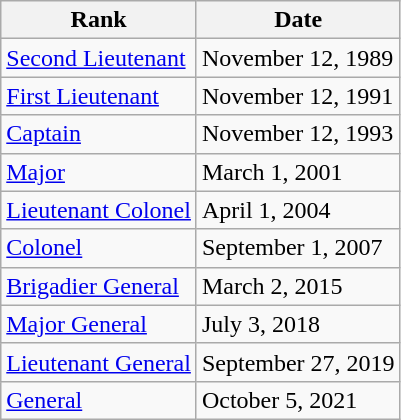<table class="wikitable">
<tr>
<th>Rank</th>
<th>Date</th>
</tr>
<tr>
<td> <a href='#'>Second Lieutenant</a></td>
<td>November 12, 1989</td>
</tr>
<tr>
<td> <a href='#'>First Lieutenant</a></td>
<td>November 12, 1991</td>
</tr>
<tr>
<td> <a href='#'>Captain</a></td>
<td>November 12, 1993</td>
</tr>
<tr>
<td> <a href='#'>Major</a></td>
<td>March 1, 2001</td>
</tr>
<tr>
<td> <a href='#'>Lieutenant Colonel</a></td>
<td>April 1, 2004</td>
</tr>
<tr>
<td> <a href='#'>Colonel</a></td>
<td>September 1, 2007</td>
</tr>
<tr>
<td> <a href='#'>Brigadier General</a></td>
<td>March 2, 2015</td>
</tr>
<tr>
<td> <a href='#'>Major General</a></td>
<td>July 3, 2018</td>
</tr>
<tr>
<td> <a href='#'>Lieutenant General</a></td>
<td>September 27, 2019</td>
</tr>
<tr>
<td> <a href='#'>General</a></td>
<td>October 5, 2021</td>
</tr>
</table>
